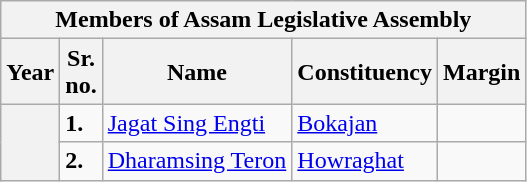<table class="wikitable sortable">
<tr>
<th colspan="5">Members of Assam Legislative Assembly</th>
</tr>
<tr>
<th>Year</th>
<th>Sr.<br>no.</th>
<th>Name</th>
<th>Constituency</th>
<th>Margin</th>
</tr>
<tr>
<th rowspan="2"></th>
<td><strong>1.</strong></td>
<td><a href='#'>Jagat Sing Engti</a></td>
<td><a href='#'>Bokajan</a></td>
<td></td>
</tr>
<tr>
<td><strong>2.</strong></td>
<td><a href='#'>Dharamsing Teron</a></td>
<td><a href='#'>Howraghat</a></td>
<td></td>
</tr>
</table>
